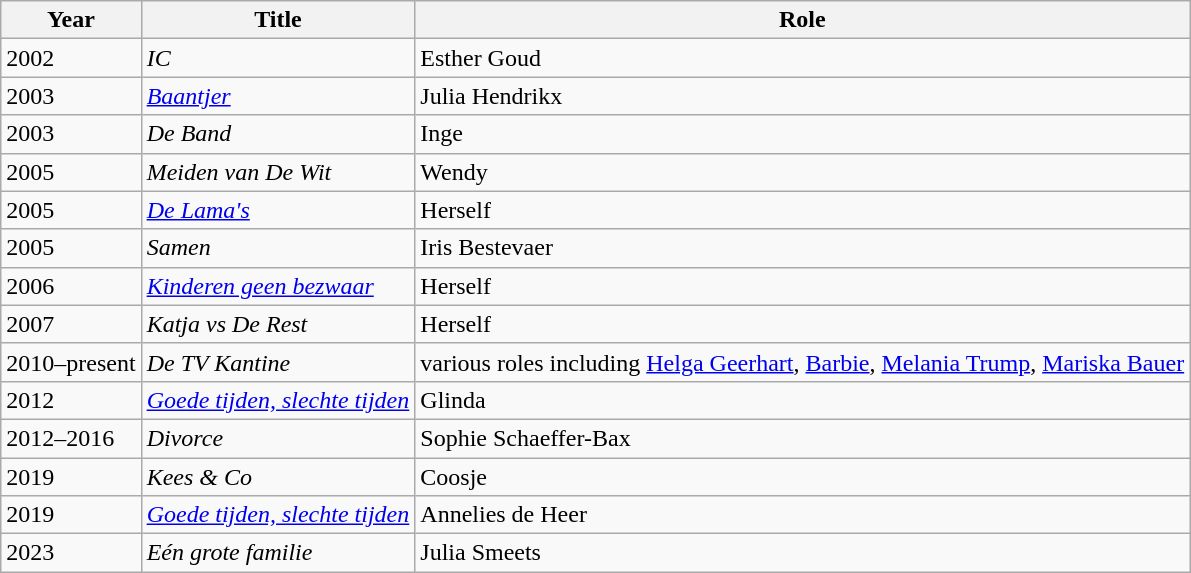<table class="wikitable sortable">
<tr>
<th>Year</th>
<th>Title</th>
<th>Role</th>
</tr>
<tr>
<td>2002</td>
<td><em>IC</em></td>
<td>Esther Goud</td>
</tr>
<tr>
<td>2003</td>
<td><em><a href='#'>Baantjer</a></em></td>
<td>Julia Hendrikx</td>
</tr>
<tr>
<td>2003</td>
<td><em>De Band</em></td>
<td>Inge</td>
</tr>
<tr>
<td>2005</td>
<td><em>Meiden van De Wit</em></td>
<td>Wendy</td>
</tr>
<tr>
<td>2005</td>
<td><em><a href='#'>De Lama's</a></em></td>
<td>Herself</td>
</tr>
<tr>
<td>2005</td>
<td><em>Samen</em></td>
<td>Iris Bestevaer</td>
</tr>
<tr>
<td>2006</td>
<td><em><a href='#'>Kinderen geen bezwaar</a></em></td>
<td>Herself</td>
</tr>
<tr>
<td>2007</td>
<td><em>Katja vs De Rest</em></td>
<td>Herself</td>
</tr>
<tr>
<td>2010–present</td>
<td><em>De TV Kantine</em></td>
<td>various roles including <a href='#'>Helga Geerhart</a>, <a href='#'>Barbie</a>, <a href='#'>Melania Trump</a>, <a href='#'>Mariska Bauer</a></td>
</tr>
<tr>
<td>2012</td>
<td><em><a href='#'>Goede tijden, slechte tijden</a></em></td>
<td>Glinda</td>
</tr>
<tr>
<td>2012–2016</td>
<td><em>Divorce</em></td>
<td>Sophie Schaeffer-Bax</td>
</tr>
<tr>
<td>2019</td>
<td><em>Kees & Co</em></td>
<td>Coosje</td>
</tr>
<tr>
<td>2019</td>
<td><em><a href='#'>Goede tijden, slechte tijden</a></em></td>
<td>Annelies de Heer</td>
</tr>
<tr>
<td>2023</td>
<td><em>Eén grote familie</em></td>
<td>Julia Smeets</td>
</tr>
</table>
